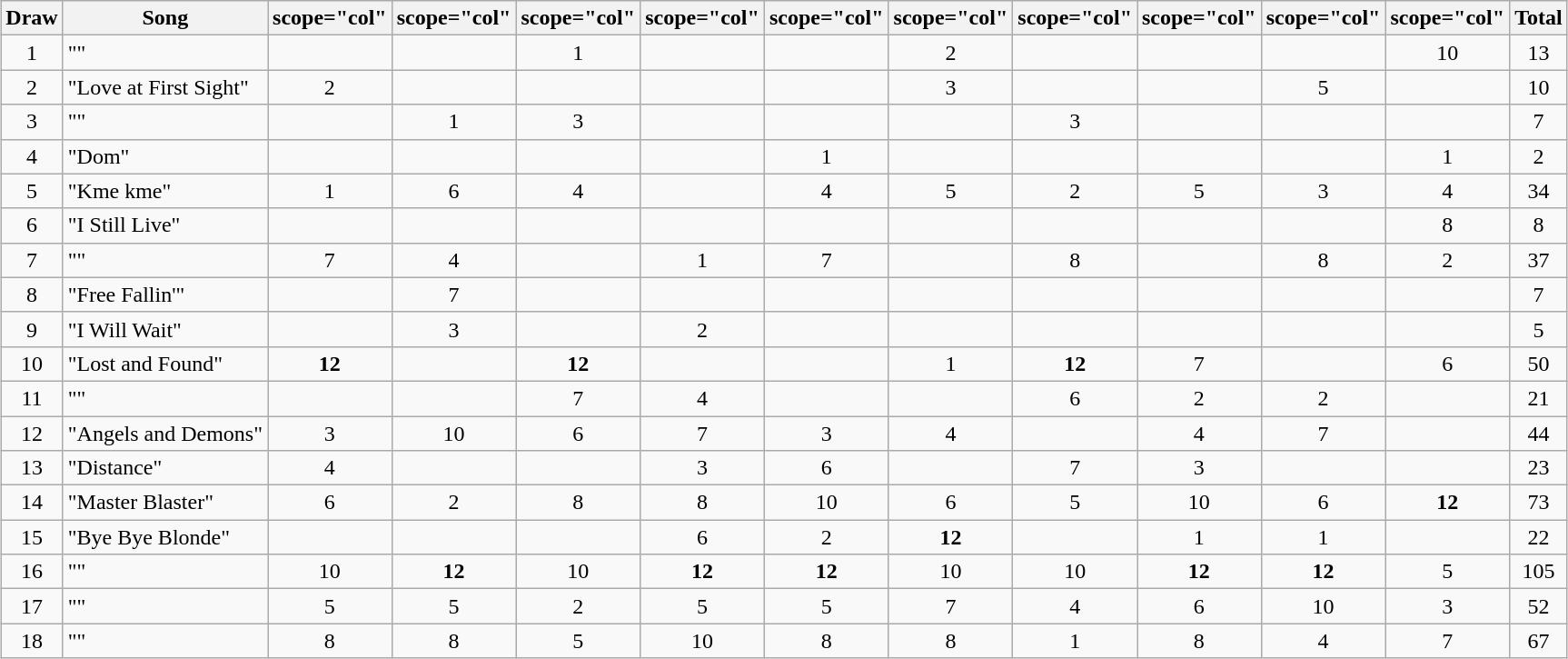<table class="wikitable collapsible" style="margin: 1em auto 1em auto; text-align:center;">
<tr>
<th>Draw</th>
<th>Song</th>
<th>scope="col" </th>
<th>scope="col" </th>
<th>scope="col" </th>
<th>scope="col" </th>
<th>scope="col" </th>
<th>scope="col" </th>
<th>scope="col" </th>
<th>scope="col" </th>
<th>scope="col" </th>
<th>scope="col" </th>
<th>Total</th>
</tr>
<tr>
<td>1</td>
<td align="left">""</td>
<td></td>
<td></td>
<td>1</td>
<td></td>
<td></td>
<td>2</td>
<td></td>
<td></td>
<td></td>
<td>10</td>
<td>13</td>
</tr>
<tr>
<td>2</td>
<td align="left">"Love at First Sight"</td>
<td>2</td>
<td></td>
<td></td>
<td></td>
<td></td>
<td>3</td>
<td></td>
<td></td>
<td>5</td>
<td></td>
<td>10</td>
</tr>
<tr>
<td>3</td>
<td align="left">""</td>
<td></td>
<td>1</td>
<td>3</td>
<td></td>
<td></td>
<td></td>
<td>3</td>
<td></td>
<td></td>
<td></td>
<td>7</td>
</tr>
<tr>
<td>4</td>
<td align="left">"Dom"</td>
<td></td>
<td></td>
<td></td>
<td></td>
<td>1</td>
<td></td>
<td></td>
<td></td>
<td></td>
<td>1</td>
<td>2</td>
</tr>
<tr>
<td>5</td>
<td align="left">"Kme kme"</td>
<td>1</td>
<td>6</td>
<td>4</td>
<td></td>
<td>4</td>
<td>5</td>
<td>2</td>
<td>5</td>
<td>3</td>
<td>4</td>
<td>34</td>
</tr>
<tr>
<td>6</td>
<td align="left">"I Still Live"</td>
<td></td>
<td></td>
<td></td>
<td></td>
<td></td>
<td></td>
<td></td>
<td></td>
<td></td>
<td>8</td>
<td>8</td>
</tr>
<tr>
<td>7</td>
<td align="left">""</td>
<td>7</td>
<td>4</td>
<td></td>
<td>1</td>
<td>7</td>
<td></td>
<td>8</td>
<td></td>
<td>8</td>
<td>2</td>
<td>37</td>
</tr>
<tr>
<td>8</td>
<td align="left">"Free Fallin'"</td>
<td></td>
<td>7</td>
<td></td>
<td></td>
<td></td>
<td></td>
<td></td>
<td></td>
<td></td>
<td></td>
<td>7</td>
</tr>
<tr>
<td>9</td>
<td align="left">"I Will Wait"</td>
<td></td>
<td>3</td>
<td></td>
<td>2</td>
<td></td>
<td></td>
<td></td>
<td></td>
<td></td>
<td></td>
<td>5</td>
</tr>
<tr>
<td>10</td>
<td align="left">"Lost and Found"</td>
<td><strong>12</strong></td>
<td></td>
<td><strong>12</strong></td>
<td></td>
<td></td>
<td>1</td>
<td><strong>12</strong></td>
<td>7</td>
<td></td>
<td>6</td>
<td>50</td>
</tr>
<tr>
<td>11</td>
<td align="left">""</td>
<td></td>
<td></td>
<td>7</td>
<td>4</td>
<td></td>
<td></td>
<td>6</td>
<td>2</td>
<td>2</td>
<td></td>
<td>21</td>
</tr>
<tr>
<td>12</td>
<td align="left">"Angels and Demons"</td>
<td>3</td>
<td>10</td>
<td>6</td>
<td>7</td>
<td>3</td>
<td>4</td>
<td></td>
<td>4</td>
<td>7</td>
<td></td>
<td>44</td>
</tr>
<tr>
<td>13</td>
<td align="left">"Distance"</td>
<td>4</td>
<td></td>
<td></td>
<td>3</td>
<td>6</td>
<td></td>
<td>7</td>
<td>3</td>
<td></td>
<td></td>
<td>23</td>
</tr>
<tr>
<td>14</td>
<td align="left">"Master Blaster"</td>
<td>6</td>
<td>2</td>
<td>8</td>
<td>8</td>
<td>10</td>
<td>6</td>
<td>5</td>
<td>10</td>
<td>6</td>
<td><strong>12</strong></td>
<td>73</td>
</tr>
<tr>
<td>15</td>
<td align="left">"Bye Bye Blonde"</td>
<td></td>
<td></td>
<td></td>
<td>6</td>
<td>2</td>
<td><strong>12</strong></td>
<td></td>
<td>1</td>
<td>1</td>
<td></td>
<td>22</td>
</tr>
<tr>
<td>16</td>
<td align="left">""</td>
<td>10</td>
<td><strong>12</strong></td>
<td>10</td>
<td><strong>12</strong></td>
<td><strong>12</strong></td>
<td>10</td>
<td>10</td>
<td><strong>12</strong></td>
<td><strong>12</strong></td>
<td>5</td>
<td>105</td>
</tr>
<tr>
<td>17</td>
<td align="left">""</td>
<td>5</td>
<td>5</td>
<td>2</td>
<td>5</td>
<td>5</td>
<td>7</td>
<td>4</td>
<td>6</td>
<td>10</td>
<td>3</td>
<td>52</td>
</tr>
<tr>
<td>18</td>
<td align="left">""</td>
<td>8</td>
<td>8</td>
<td>5</td>
<td>10</td>
<td>8</td>
<td>8</td>
<td>1</td>
<td>8</td>
<td>4</td>
<td>7</td>
<td>67</td>
</tr>
</table>
